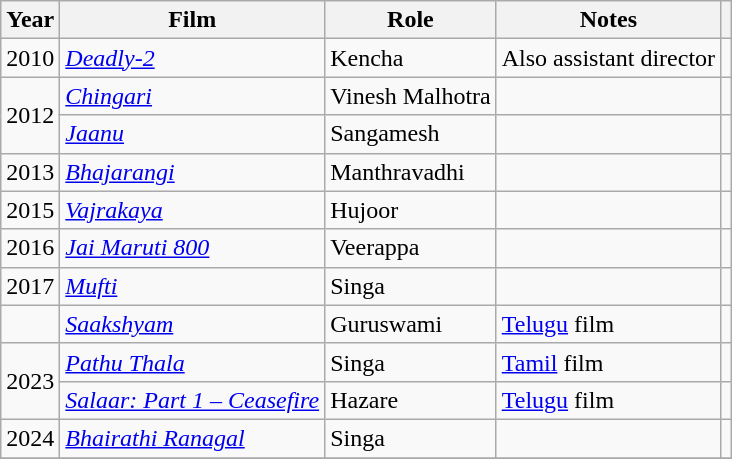<table class="wikitable sortable plainrowheaders">
<tr>
<th scope="col">Year</th>
<th scope="col">Film</th>
<th scope="col">Role</th>
<th scope="col" class="unsortable">Notes</th>
<th scope="col" class="unsortable"></th>
</tr>
<tr>
<td>2010</td>
<td><em><a href='#'>Deadly-2</a></em></td>
<td>Kencha</td>
<td>Also assistant director</td>
<td></td>
</tr>
<tr>
<td rowspan="2">2012</td>
<td><em><a href='#'>Chingari</a></em></td>
<td>Vinesh Malhotra</td>
<td></td>
<td></td>
</tr>
<tr>
<td><em><a href='#'>Jaanu</a></em></td>
<td>Sangamesh</td>
<td></td>
<td></td>
</tr>
<tr>
<td>2013</td>
<td><em><a href='#'>Bhajarangi</a></em></td>
<td>Manthravadhi</td>
<td></td>
<td></td>
</tr>
<tr>
<td>2015</td>
<td><em><a href='#'>Vajrakaya</a></em></td>
<td>Hujoor</td>
<td></td>
</tr>
<tr>
<td>2016</td>
<td><em><a href='#'>Jai Maruti 800</a></em></td>
<td>Veerappa</td>
<td></td>
<td></td>
</tr>
<tr>
<td>2017</td>
<td><em><a href='#'>Mufti</a></em></td>
<td>Singa</td>
<td></td>
<td></td>
</tr>
<tr>
<td></td>
<td><em><a href='#'>Saakshyam</a></em></td>
<td>Guruswami</td>
<td><a href='#'>Telugu</a> film</td>
<td></td>
</tr>
<tr>
<td rowspan="2">2023</td>
<td><em><a href='#'>Pathu Thala</a></em></td>
<td>Singa</td>
<td><a href='#'>Tamil</a> film</td>
<td></td>
</tr>
<tr>
<td><em><a href='#'>Salaar: Part 1 – Ceasefire</a></em></td>
<td>Hazare</td>
<td><a href='#'>Telugu</a> film</td>
<td></td>
</tr>
<tr>
<td>2024</td>
<td><em><a href='#'>Bhairathi Ranagal</a></em></td>
<td>Singa</td>
<td></td>
<td></td>
</tr>
<tr>
</tr>
</table>
